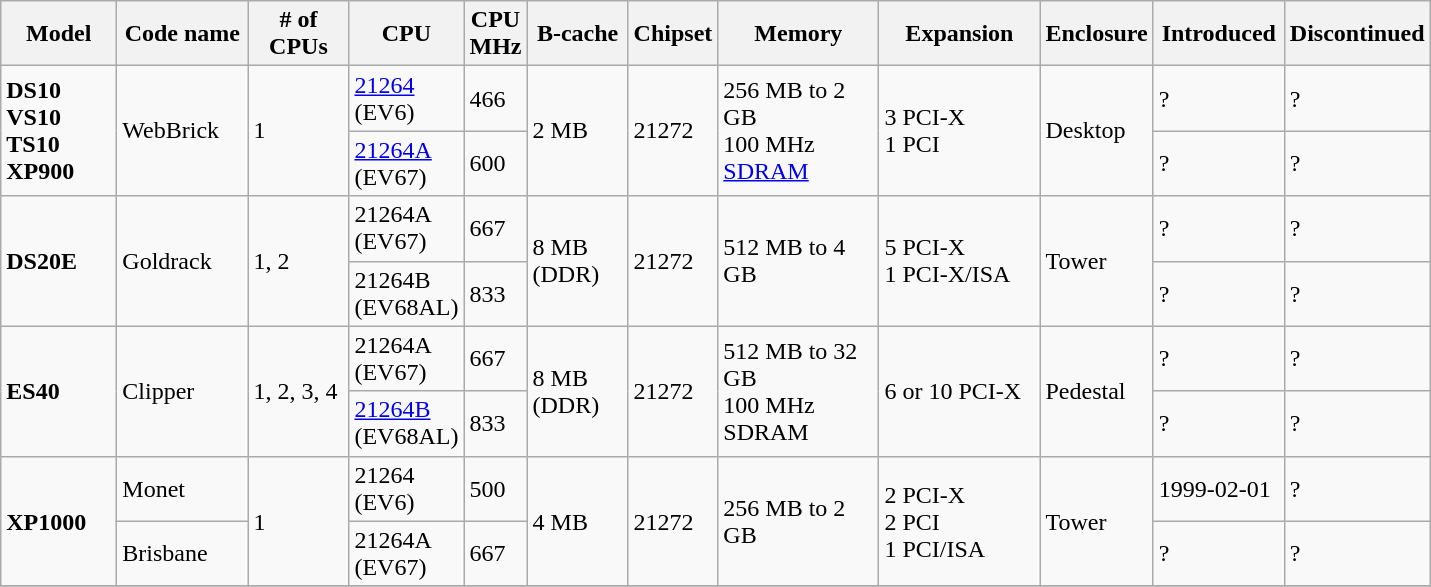<table class="wikitable" text-align: center;">
<tr>
<th width="70">Model</th>
<th width="80">Code name</th>
<th width="60"># of<br>CPUs</th>
<th width="60">CPU</th>
<th width="30">CPU<br>MHz</th>
<th width="60">B-cache</th>
<th width="50">Chipset</th>
<th width="100">Memory</th>
<th width="100">Expansion</th>
<th width="50">Enclosure</th>
<th width="80">Introduced</th>
<th width="80">Discontinued</th>
</tr>
<tr>
<td rowspan="2"><strong>DS10<br>VS10<br>TS10<br>XP900</strong></td>
<td rowspan="2">WebBrick</td>
<td rowspan="2">1</td>
<td><a href='#'>21264</a><br>(EV6)</td>
<td>466</td>
<td rowspan="2">2 MB</td>
<td rowspan="2">21272</td>
<td rowspan="2">256 MB to 2 GB<br>100 MHz <a href='#'>SDRAM</a></td>
<td rowspan="2">3 PCI-X<br>1 PCI</td>
<td rowspan="2">Desktop</td>
<td>?</td>
<td>?</td>
</tr>
<tr>
<td><a href='#'>21264A</a> <br>(EV67)</td>
<td>600</td>
<td>?</td>
<td>?</td>
</tr>
<tr>
<td rowspan="2"><strong>DS20E</strong></td>
<td rowspan="2">Goldrack</td>
<td rowspan="2">1, 2</td>
<td>21264A<br>(EV67)</td>
<td>667</td>
<td rowspan="2">8 MB<br>(DDR)</td>
<td rowspan="2">21272</td>
<td rowspan="2">512 MB to 4 GB</td>
<td rowspan="2">5 PCI-X<br>1 PCI-X/ISA</td>
<td rowspan="2">Tower</td>
<td>?</td>
<td>?</td>
</tr>
<tr>
<td>21264B<br>(EV68AL)</td>
<td>833</td>
<td>?</td>
<td>?</td>
</tr>
<tr>
<td rowspan="2"><strong>ES40</strong></td>
<td rowspan="2">Clipper</td>
<td rowspan="2">1, 2, 3, 4</td>
<td>21264A<br>(EV67)</td>
<td>667</td>
<td rowspan="2">8 MB<br>(DDR)</td>
<td rowspan="2">21272</td>
<td rowspan="2">512 MB to 32 GB<br>100 MHz SDRAM</td>
<td rowspan="2">6 or 10 PCI-X</td>
<td rowspan="2">Pedestal</td>
<td>?</td>
<td>?</td>
</tr>
<tr>
<td><a href='#'>21264B</a><br>(EV68AL)</td>
<td>833</td>
<td>?</td>
<td>?</td>
</tr>
<tr>
<td rowspan="2"><strong>XP1000</strong></td>
<td>Monet</td>
<td rowspan="2">1</td>
<td>21264<br>(EV6)</td>
<td>500</td>
<td rowspan="2">4 MB</td>
<td rowspan="2">21272</td>
<td rowspan="2">256 MB to 2 GB</td>
<td rowspan="2">2 PCI-X<br>2 PCI<br>1 PCI/ISA</td>
<td rowspan="2">Tower</td>
<td>1999-02-01</td>
<td>?</td>
</tr>
<tr>
<td>Brisbane</td>
<td>21264A<br>(EV67)</td>
<td>667</td>
<td>?</td>
<td>?</td>
</tr>
<tr>
</tr>
</table>
